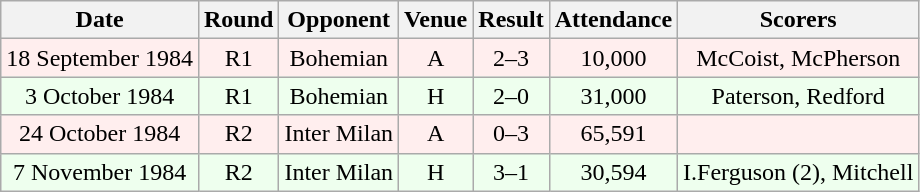<table class="wikitable sortable" style="font-size:100%; text-align:center">
<tr>
<th>Date</th>
<th>Round</th>
<th>Opponent</th>
<th>Venue</th>
<th>Result</th>
<th>Attendance</th>
<th>Scorers</th>
</tr>
<tr bgcolor = "#FFEEEE">
<td>18 September 1984</td>
<td>R1</td>
<td>Bohemian</td>
<td>A</td>
<td>2–3</td>
<td>10,000</td>
<td>McCoist, McPherson</td>
</tr>
<tr bgcolor = "#EEFFEE">
<td>3 October 1984</td>
<td>R1</td>
<td>Bohemian</td>
<td>H</td>
<td>2–0</td>
<td>31,000</td>
<td>Paterson, Redford</td>
</tr>
<tr bgcolor = "#FFEEEE">
<td>24 October 1984</td>
<td>R2</td>
<td>Inter Milan</td>
<td>A</td>
<td>0–3</td>
<td>65,591</td>
<td></td>
</tr>
<tr bgcolor = "#EEFFEE">
<td>7 November 1984</td>
<td>R2</td>
<td>Inter Milan</td>
<td>H</td>
<td>3–1</td>
<td>30,594</td>
<td>I.Ferguson (2), Mitchell</td>
</tr>
</table>
